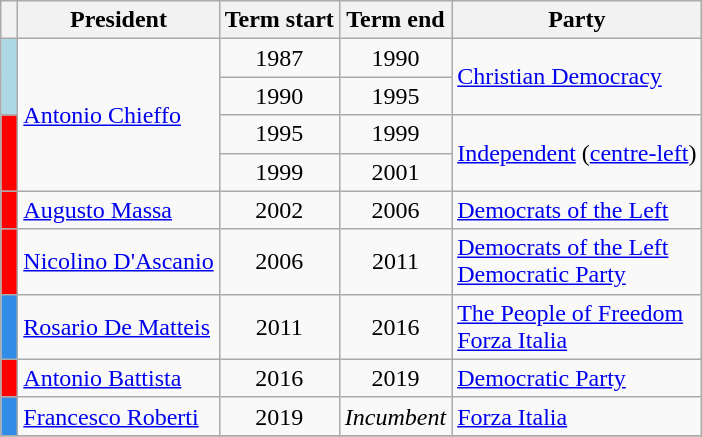<table class="wikitable">
<tr>
<th class=unsortable> </th>
<th>President</th>
<th>Term start</th>
<th>Term end</th>
<th>Party</th>
</tr>
<tr>
<th rowspan=2 style="background:#ADD8E6;"></th>
<td rowspan=4><a href='#'>Antonio Chieffo</a></td>
<td align=center>1987</td>
<td align=center>1990</td>
<td rowspan=2><a href='#'>Christian Democracy</a></td>
</tr>
<tr>
<td align=center>1990</td>
<td align=center>1995</td>
</tr>
<tr>
<th rowspan=2 style="background:#ff0000;"></th>
<td align=center>1995</td>
<td align=center>1999</td>
<td rowspan=2><a href='#'>Independent</a> (<a href='#'>centre-left</a>)</td>
</tr>
<tr>
<td align=center>1999</td>
<td align=center>2001</td>
</tr>
<tr>
<th style="background:#FF0000;"></th>
<td><a href='#'>Augusto Massa</a></td>
<td align=center>2002</td>
<td align=center>2006</td>
<td><a href='#'>Democrats of the Left</a></td>
</tr>
<tr>
<th style="background:#FF0000;"></th>
<td><a href='#'>Nicolino D'Ascanio</a></td>
<td align=center>2006</td>
<td align=center>2011</td>
<td><a href='#'>Democrats of the Left</a><br><a href='#'>Democratic Party</a></td>
</tr>
<tr>
<th style="background:#318ce7;"></th>
<td><a href='#'>Rosario De Matteis</a></td>
<td align=center>2011</td>
<td align=center>2016</td>
<td><a href='#'>The People of Freedom</a><br><a href='#'>Forza Italia</a></td>
</tr>
<tr>
<th style="background:#FF0000;"></th>
<td><a href='#'>Antonio Battista</a></td>
<td align=center>2016</td>
<td align=center>2019</td>
<td><a href='#'>Democratic Party</a></td>
</tr>
<tr>
<th style="background:#318ce7;"></th>
<td><a href='#'>Francesco Roberti</a></td>
<td align=center>2019</td>
<td align=center><em>Incumbent</em></td>
<td><a href='#'>Forza Italia</a></td>
</tr>
<tr>
</tr>
</table>
